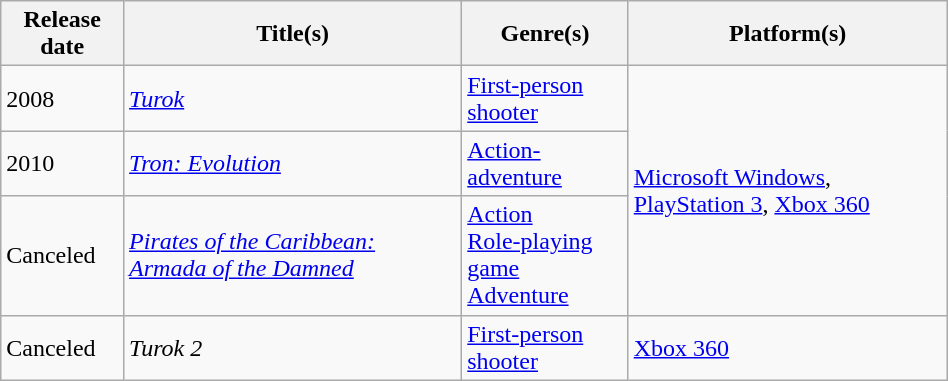<table class="wikitable" width=50%>
<tr>
<th>Release date</th>
<th>Title(s)</th>
<th>Genre(s)</th>
<th>Platform(s)</th>
</tr>
<tr>
<td>2008</td>
<td><em><a href='#'>Turok</a></em></td>
<td><a href='#'>First-person shooter</a></td>
<td rowspan="3"><a href='#'>Microsoft Windows</a>, <a href='#'>PlayStation 3</a>, <a href='#'>Xbox 360</a></td>
</tr>
<tr>
<td>2010</td>
<td><em><a href='#'>Tron: Evolution</a></em></td>
<td><a href='#'>Action-adventure</a></td>
</tr>
<tr>
<td>Canceled</td>
<td><em><a href='#'>Pirates of the Caribbean: Armada of the Damned</a></em></td>
<td><a href='#'>Action</a><br><a href='#'>Role-playing game</a><br><a href='#'>Adventure</a></td>
</tr>
<tr>
<td>Canceled</td>
<td><em>Turok 2</em></td>
<td><a href='#'>First-person shooter</a></td>
<td><a href='#'>Xbox 360</a></td>
</tr>
</table>
